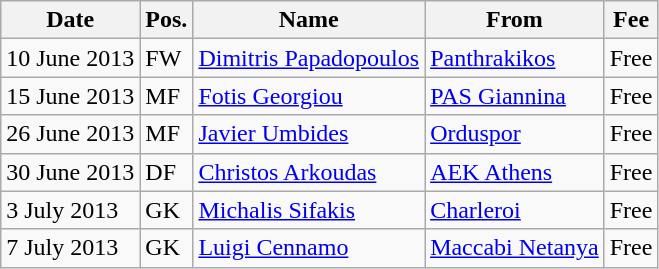<table class="wikitable">
<tr>
<th>Date</th>
<th>Pos.</th>
<th>Name</th>
<th>From</th>
<th>Fee</th>
</tr>
<tr>
<td>10 June 2013</td>
<td>FW</td>
<td> <a href='#'>Dimitris Papadopoulos</a></td>
<td><a href='#'>Panthrakikos</a></td>
<td>Free</td>
</tr>
<tr>
<td>15 June 2013</td>
<td>MF</td>
<td> <a href='#'>Fotis Georgiou</a></td>
<td><a href='#'>PAS Giannina</a></td>
<td>Free</td>
</tr>
<tr>
<td>26 June 2013</td>
<td>MF</td>
<td> <a href='#'>Javier Umbides</a></td>
<td> <a href='#'>Orduspor</a></td>
<td>Free</td>
</tr>
<tr>
<td>30 June 2013</td>
<td>DF</td>
<td> <a href='#'>Christos Arkoudas</a></td>
<td><a href='#'>AEK Athens</a></td>
<td>Free</td>
</tr>
<tr>
<td>3 July 2013</td>
<td>GK</td>
<td> <a href='#'>Michalis Sifakis</a></td>
<td> <a href='#'>Charleroi</a></td>
<td>Free</td>
</tr>
<tr>
<td>7 July 2013</td>
<td>GK</td>
<td> <a href='#'>Luigi Cennamo</a></td>
<td> <a href='#'>Maccabi Netanya</a></td>
<td>Free</td>
</tr>
</table>
